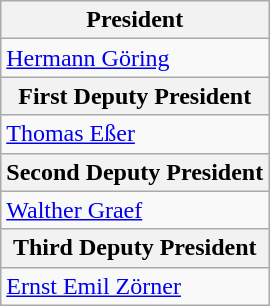<table class="wikitable">
<tr>
<th>President</th>
</tr>
<tr>
<td><a href='#'>Hermann Göring</a></td>
</tr>
<tr>
<th>First Deputy President</th>
</tr>
<tr>
<td><a href='#'>Thomas Eßer</a></td>
</tr>
<tr>
<th>Second Deputy President</th>
</tr>
<tr>
<td><a href='#'>Walther Graef</a></td>
</tr>
<tr>
<th>Third Deputy President</th>
</tr>
<tr>
<td><a href='#'>Ernst Emil Zörner</a></td>
</tr>
</table>
